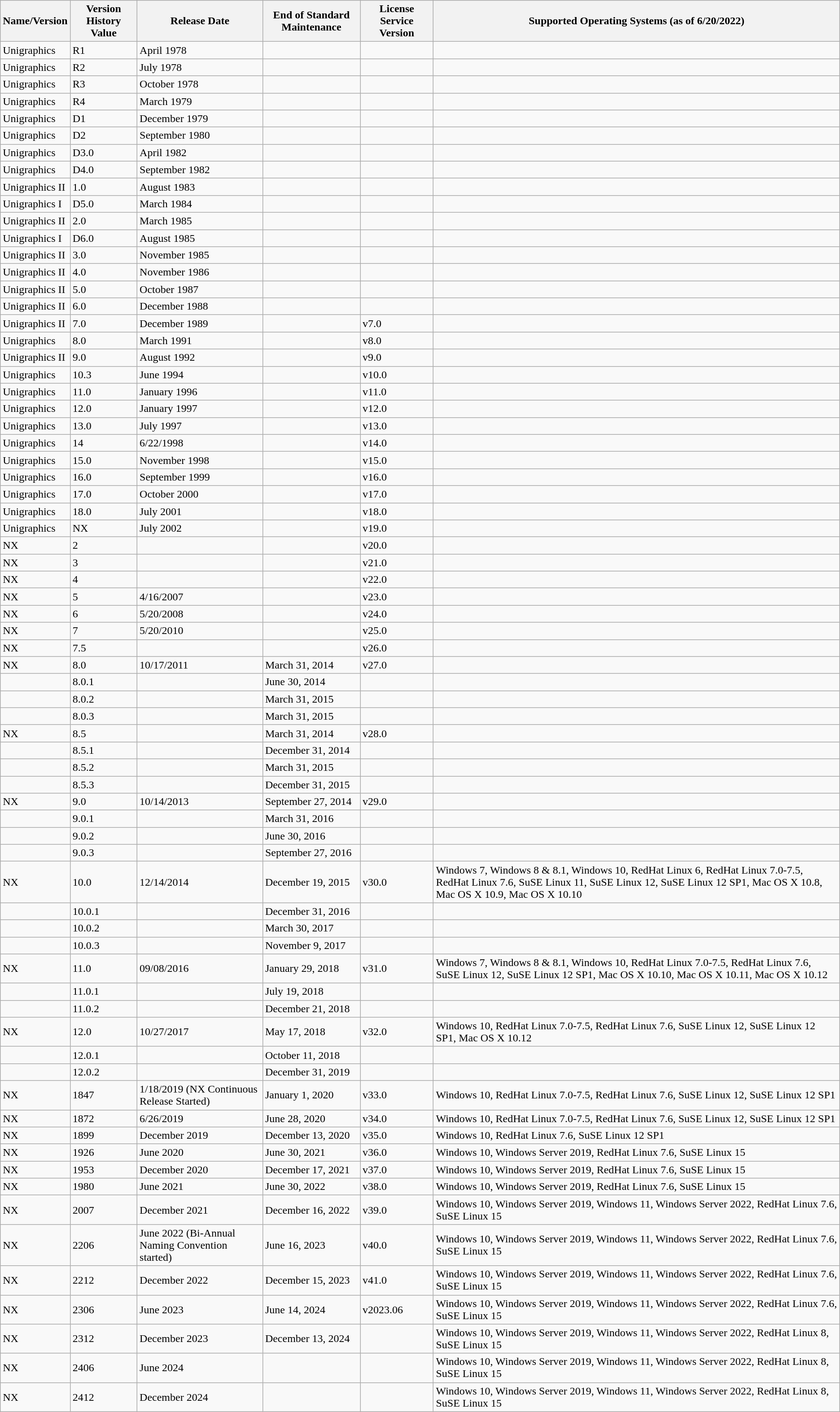<table class="wikitable">
<tr>
<th>Name/Version</th>
<th>Version History Value</th>
<th>Release Date</th>
<th>End of Standard Maintenance</th>
<th>License Service Version</th>
<th>Supported Operating Systems (as of 6/20/2022)</th>
</tr>
<tr>
<td>Unigraphics</td>
<td>R1</td>
<td>April 1978</td>
<td></td>
<td></td>
<td></td>
</tr>
<tr>
<td>Unigraphics</td>
<td>R2</td>
<td>July 1978</td>
<td></td>
<td></td>
<td></td>
</tr>
<tr>
<td>Unigraphics</td>
<td>R3</td>
<td>October 1978</td>
<td></td>
<td></td>
<td></td>
</tr>
<tr>
<td>Unigraphics</td>
<td>R4</td>
<td>March 1979</td>
<td></td>
<td></td>
<td></td>
</tr>
<tr>
<td>Unigraphics</td>
<td>D1</td>
<td>December 1979</td>
<td></td>
<td></td>
<td></td>
</tr>
<tr>
<td>Unigraphics</td>
<td>D2</td>
<td>September 1980</td>
<td></td>
<td></td>
<td></td>
</tr>
<tr>
<td>Unigraphics</td>
<td>D3.0</td>
<td>April 1982</td>
<td></td>
<td></td>
<td></td>
</tr>
<tr>
<td>Unigraphics</td>
<td>D4.0</td>
<td>September 1982</td>
<td></td>
<td></td>
<td></td>
</tr>
<tr>
<td>Unigraphics II</td>
<td>1.0</td>
<td>August 1983</td>
<td></td>
<td></td>
<td></td>
</tr>
<tr>
<td>Unigraphics I</td>
<td>D5.0</td>
<td>March 1984</td>
<td></td>
<td></td>
<td></td>
</tr>
<tr>
<td>Unigraphics II</td>
<td>2.0</td>
<td>March 1985</td>
<td></td>
<td></td>
<td></td>
</tr>
<tr>
<td>Unigraphics I</td>
<td>D6.0</td>
<td>August 1985</td>
<td></td>
<td></td>
<td></td>
</tr>
<tr>
<td>Unigraphics II</td>
<td>3.0</td>
<td>November 1985</td>
<td></td>
<td></td>
<td></td>
</tr>
<tr>
<td>Unigraphics II</td>
<td>4.0</td>
<td>November 1986</td>
<td></td>
<td></td>
<td></td>
</tr>
<tr>
<td>Unigraphics II</td>
<td>5.0</td>
<td>October 1987</td>
<td></td>
<td></td>
<td></td>
</tr>
<tr>
<td>Unigraphics II</td>
<td>6.0</td>
<td>December 1988</td>
<td></td>
<td></td>
<td></td>
</tr>
<tr>
<td>Unigraphics II</td>
<td>7.0</td>
<td>December 1989</td>
<td></td>
<td>v7.0</td>
<td></td>
</tr>
<tr>
<td>Unigraphics</td>
<td>8.0</td>
<td>March 1991</td>
<td></td>
<td>v8.0</td>
<td></td>
</tr>
<tr>
<td>Unigraphics II</td>
<td>9.0</td>
<td>August 1992</td>
<td></td>
<td>v9.0</td>
<td></td>
</tr>
<tr>
<td>Unigraphics</td>
<td>10.3</td>
<td>June 1994</td>
<td></td>
<td>v10.0</td>
<td></td>
</tr>
<tr>
<td>Unigraphics</td>
<td>11.0</td>
<td>January 1996</td>
<td></td>
<td>v11.0</td>
<td></td>
</tr>
<tr>
<td>Unigraphics</td>
<td>12.0</td>
<td>January 1997</td>
<td></td>
<td>v12.0</td>
<td></td>
</tr>
<tr>
<td>Unigraphics</td>
<td>13.0</td>
<td>July 1997</td>
<td></td>
<td>v13.0</td>
<td></td>
</tr>
<tr>
<td>Unigraphics</td>
<td>14</td>
<td>6/22/1998</td>
<td></td>
<td>v14.0</td>
<td></td>
</tr>
<tr>
<td>Unigraphics</td>
<td>15.0</td>
<td>November 1998</td>
<td></td>
<td>v15.0</td>
<td></td>
</tr>
<tr>
<td>Unigraphics</td>
<td>16.0</td>
<td>September 1999</td>
<td></td>
<td>v16.0</td>
<td></td>
</tr>
<tr>
<td>Unigraphics</td>
<td>17.0</td>
<td>October 2000</td>
<td></td>
<td>v17.0</td>
<td></td>
</tr>
<tr>
<td>Unigraphics</td>
<td>18.0</td>
<td>July 2001</td>
<td></td>
<td>v18.0</td>
<td></td>
</tr>
<tr>
<td>Unigraphics</td>
<td>NX</td>
<td>July 2002</td>
<td></td>
<td>v19.0</td>
<td></td>
</tr>
<tr>
<td>NX</td>
<td>2</td>
<td></td>
<td></td>
<td>v20.0</td>
<td></td>
</tr>
<tr>
<td>NX</td>
<td>3</td>
<td></td>
<td></td>
<td>v21.0</td>
<td></td>
</tr>
<tr>
<td>NX</td>
<td>4</td>
<td></td>
<td></td>
<td>v22.0</td>
<td></td>
</tr>
<tr>
<td>NX</td>
<td>5</td>
<td>4/16/2007</td>
<td></td>
<td>v23.0</td>
<td></td>
</tr>
<tr>
<td>NX</td>
<td>6</td>
<td>5/20/2008</td>
<td></td>
<td>v24.0</td>
<td></td>
</tr>
<tr>
<td>NX</td>
<td>7</td>
<td>5/20/2010</td>
<td></td>
<td>v25.0</td>
<td></td>
</tr>
<tr>
<td>NX</td>
<td>7.5</td>
<td></td>
<td></td>
<td>v26.0</td>
<td></td>
</tr>
<tr>
<td>NX</td>
<td>8.0</td>
<td>10/17/2011</td>
<td>March 31, 2014</td>
<td>v27.0</td>
<td></td>
</tr>
<tr>
<td></td>
<td>8.0.1</td>
<td></td>
<td>June 30, 2014</td>
<td></td>
<td></td>
</tr>
<tr>
<td></td>
<td>8.0.2</td>
<td></td>
<td>March 31, 2015</td>
<td></td>
<td></td>
</tr>
<tr>
<td></td>
<td>8.0.3</td>
<td></td>
<td>March 31, 2015</td>
<td></td>
<td></td>
</tr>
<tr>
<td>NX</td>
<td>8.5</td>
<td></td>
<td>March 31, 2014</td>
<td>v28.0</td>
<td></td>
</tr>
<tr>
<td></td>
<td>8.5.1</td>
<td></td>
<td>December 31, 2014</td>
<td></td>
<td></td>
</tr>
<tr>
<td></td>
<td>8.5.2</td>
<td></td>
<td>March 31, 2015</td>
<td></td>
<td></td>
</tr>
<tr>
<td></td>
<td>8.5.3</td>
<td></td>
<td>December 31, 2015</td>
<td></td>
<td></td>
</tr>
<tr>
<td>NX</td>
<td>9.0</td>
<td>10/14/2013</td>
<td>September 27, 2014</td>
<td>v29.0</td>
<td></td>
</tr>
<tr>
<td></td>
<td>9.0.1</td>
<td></td>
<td>March 31, 2016</td>
<td></td>
<td></td>
</tr>
<tr>
<td></td>
<td>9.0.2</td>
<td></td>
<td>June 30, 2016</td>
<td></td>
<td></td>
</tr>
<tr>
<td></td>
<td>9.0.3</td>
<td></td>
<td>September 27, 2016</td>
<td></td>
<td></td>
</tr>
<tr>
<td>NX</td>
<td>10.0</td>
<td>12/14/2014</td>
<td>December 19, 2015</td>
<td>v30.0</td>
<td>Windows 7, Windows 8 & 8.1, Windows 10, RedHat Linux 6, RedHat Linux 7.0-7.5, RedHat Linux 7.6, SuSE Linux 11, SuSE Linux 12, SuSE Linux 12 SP1, Mac OS X 10.8, Mac OS X 10.9, Mac OS X 10.10</td>
</tr>
<tr>
<td></td>
<td>10.0.1</td>
<td></td>
<td>December 31, 2016</td>
<td></td>
<td></td>
</tr>
<tr>
<td></td>
<td>10.0.2</td>
<td></td>
<td>March 30, 2017</td>
<td></td>
<td></td>
</tr>
<tr>
<td></td>
<td>10.0.3</td>
<td></td>
<td>November 9, 2017</td>
<td></td>
<td></td>
</tr>
<tr>
<td>NX</td>
<td>11.0</td>
<td>09/08/2016</td>
<td>January 29, 2018</td>
<td>v31.0</td>
<td>Windows 7, Windows 8 & 8.1, Windows 10, RedHat Linux 7.0-7.5, RedHat Linux 7.6, SuSE Linux 12, SuSE Linux 12 SP1, Mac OS X 10.10, Mac OS X 10.11, Mac OS X 10.12</td>
</tr>
<tr>
<td></td>
<td>11.0.1</td>
<td></td>
<td>July 19, 2018</td>
<td></td>
<td></td>
</tr>
<tr>
<td></td>
<td>11.0.2</td>
<td></td>
<td>December 21, 2018</td>
<td></td>
<td></td>
</tr>
<tr>
<td>NX</td>
<td>12.0</td>
<td>10/27/2017</td>
<td>May 17, 2018</td>
<td>v32.0</td>
<td>Windows 10, RedHat Linux 7.0-7.5, RedHat Linux 7.6, SuSE Linux 12, SuSE Linux 12 SP1, Mac OS X 10.12</td>
</tr>
<tr>
<td></td>
<td>12.0.1</td>
<td></td>
<td>October 11, 2018</td>
<td></td>
<td></td>
</tr>
<tr>
<td></td>
<td>12.0.2</td>
<td></td>
<td>December 31, 2019</td>
<td></td>
<td></td>
</tr>
<tr>
<td>NX</td>
<td>1847</td>
<td>1/18/2019 (NX Continuous Release Started)</td>
<td>January 1, 2020</td>
<td>v33.0</td>
<td>Windows 10, RedHat Linux 7.0-7.5, RedHat Linux 7.6, SuSE Linux 12, SuSE Linux 12 SP1</td>
</tr>
<tr>
<td>NX</td>
<td>1872</td>
<td>6/26/2019</td>
<td>June 28, 2020</td>
<td>v34.0</td>
<td>Windows 10, RedHat Linux 7.0-7.5, RedHat Linux 7.6, SuSE Linux 12, SuSE Linux 12 SP1</td>
</tr>
<tr>
<td>NX</td>
<td>1899</td>
<td>December 2019</td>
<td>December 13, 2020</td>
<td>v35.0</td>
<td>Windows 10, RedHat Linux 7.6, SuSE Linux 12 SP1</td>
</tr>
<tr>
<td>NX</td>
<td>1926</td>
<td>June 2020</td>
<td>June 30, 2021</td>
<td>v36.0</td>
<td>Windows 10, Windows Server 2019, RedHat Linux 7.6, SuSE Linux 15</td>
</tr>
<tr>
<td>NX</td>
<td>1953</td>
<td>December 2020</td>
<td>December 17, 2021</td>
<td>v37.0</td>
<td>Windows 10, Windows Server 2019, RedHat Linux 7.6, SuSE Linux 15</td>
</tr>
<tr>
<td>NX</td>
<td>1980</td>
<td>June 2021</td>
<td>June 30, 2022</td>
<td>v38.0</td>
<td>Windows 10, Windows Server 2019, RedHat Linux 7.6, SuSE Linux 15</td>
</tr>
<tr>
<td>NX</td>
<td>2007</td>
<td>December 2021</td>
<td>December 16, 2022</td>
<td>v39.0</td>
<td>Windows 10, Windows Server 2019, Windows 11, Windows Server 2022, RedHat Linux 7.6, SuSE Linux 15</td>
</tr>
<tr>
<td>NX</td>
<td>2206</td>
<td>June 2022 (Bi-Annual Naming Convention started)</td>
<td>June 16, 2023</td>
<td>v40.0</td>
<td>Windows 10, Windows Server 2019, Windows 11, Windows Server 2022, RedHat Linux 7.6, SuSE Linux 15</td>
</tr>
<tr>
<td>NX</td>
<td>2212</td>
<td>December 2022</td>
<td>December 15, 2023</td>
<td>v41.0</td>
<td>Windows 10, Windows Server 2019, Windows 11, Windows Server 2022, RedHat Linux 7.6, SuSE Linux 15</td>
</tr>
<tr>
<td>NX</td>
<td>2306</td>
<td>June 2023</td>
<td>June 14, 2024</td>
<td>v2023.06</td>
<td>Windows 10, Windows Server 2019, Windows 11, Windows Server 2022, RedHat Linux 7.6, SuSE Linux 15</td>
</tr>
<tr>
<td>NX</td>
<td>2312</td>
<td>December 2023</td>
<td>December 13, 2024</td>
<td></td>
<td>Windows 10, Windows Server 2019, Windows 11, Windows Server 2022, RedHat Linux 8, SuSE Linux 15</td>
</tr>
<tr>
<td>NX</td>
<td>2406</td>
<td>June 2024</td>
<td></td>
<td></td>
<td>Windows 10, Windows Server 2019, Windows 11, Windows Server 2022, RedHat Linux 8, SuSE Linux 15</td>
</tr>
<tr>
<td>NX</td>
<td>2412</td>
<td>December 2024</td>
<td></td>
<td></td>
<td>Windows 10, Windows Server 2019, Windows 11, Windows Server 2022, RedHat Linux 8, SuSE Linux 15</td>
</tr>
</table>
